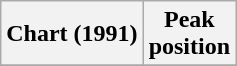<table class="wikitable sortable">
<tr>
<th align="left">Chart (1991)</th>
<th align="left">Peak<br>position</th>
</tr>
<tr>
</tr>
</table>
